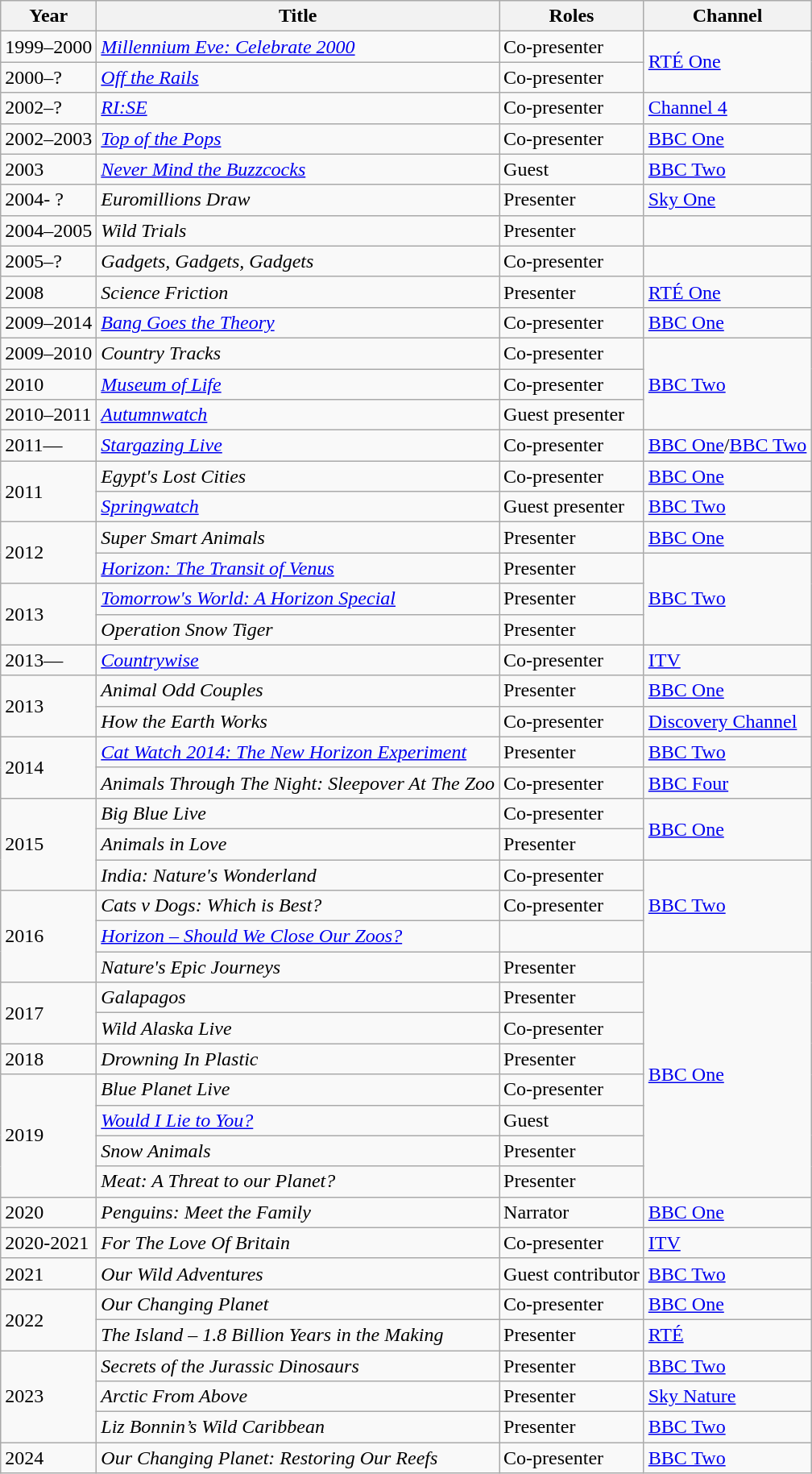<table class="wikitable">
<tr>
<th>Year</th>
<th>Title</th>
<th>Roles</th>
<th>Channel</th>
</tr>
<tr>
<td>1999–2000</td>
<td><em><a href='#'>Millennium Eve: Celebrate 2000</a></em></td>
<td>Co-presenter</td>
<td rowspan=2><a href='#'>RTÉ One</a></td>
</tr>
<tr>
<td>2000–?</td>
<td><em><a href='#'>Off the Rails</a></em></td>
<td>Co-presenter</td>
</tr>
<tr>
<td>2002–?</td>
<td><em><a href='#'>RI:SE</a></em></td>
<td>Co-presenter</td>
<td><a href='#'>Channel 4</a></td>
</tr>
<tr>
<td>2002–2003</td>
<td><em><a href='#'>Top of the Pops</a></em></td>
<td>Co-presenter</td>
<td><a href='#'>BBC One</a></td>
</tr>
<tr>
<td>2003</td>
<td><em><a href='#'>Never Mind the Buzzcocks</a></em></td>
<td>Guest</td>
<td><a href='#'>BBC Two</a></td>
</tr>
<tr>
<td>2004- ?</td>
<td><em>Euromillions Draw</em></td>
<td>Presenter</td>
<td><a href='#'>Sky One</a></td>
</tr>
<tr>
<td>2004–2005</td>
<td><em>Wild Trials</em></td>
<td>Presenter</td>
<td></td>
</tr>
<tr>
<td>2005–?</td>
<td><em>Gadgets, Gadgets, Gadgets</em></td>
<td>Co-presenter</td>
<td></td>
</tr>
<tr>
<td>2008</td>
<td><em>Science Friction</em></td>
<td>Presenter</td>
<td><a href='#'>RTÉ One</a></td>
</tr>
<tr>
<td>2009–2014</td>
<td><em><a href='#'>Bang Goes the Theory</a></em></td>
<td>Co-presenter</td>
<td><a href='#'>BBC One</a></td>
</tr>
<tr>
<td>2009–2010</td>
<td><em>Country Tracks</em></td>
<td>Co-presenter</td>
<td rowspan=3><a href='#'>BBC Two</a></td>
</tr>
<tr>
<td>2010</td>
<td><em><a href='#'>Museum of Life</a></em></td>
<td>Co-presenter</td>
</tr>
<tr>
<td>2010–2011</td>
<td><em><a href='#'>Autumnwatch</a></em></td>
<td>Guest presenter</td>
</tr>
<tr>
<td>2011—</td>
<td><em><a href='#'>Stargazing Live</a></em></td>
<td>Co-presenter</td>
<td><a href='#'>BBC One</a>/<a href='#'>BBC Two</a></td>
</tr>
<tr>
<td rowspan=2>2011</td>
<td><em>Egypt's Lost Cities</em></td>
<td>Co-presenter</td>
<td><a href='#'>BBC One</a></td>
</tr>
<tr>
<td><em><a href='#'>Springwatch</a></em></td>
<td>Guest presenter</td>
<td><a href='#'>BBC Two</a></td>
</tr>
<tr>
<td rowspan=2>2012</td>
<td><em>Super Smart Animals</em></td>
<td>Presenter</td>
<td><a href='#'>BBC One</a></td>
</tr>
<tr>
<td><em><a href='#'>Horizon: The Transit of Venus</a></em></td>
<td>Presenter</td>
<td rowspan=3><a href='#'>BBC Two</a></td>
</tr>
<tr>
<td rowspan=2>2013</td>
<td><em><a href='#'>Tomorrow's World: A Horizon Special</a></em></td>
<td>Presenter</td>
</tr>
<tr>
<td><em>Operation Snow Tiger</em></td>
<td>Presenter</td>
</tr>
<tr>
<td>2013—</td>
<td><em><a href='#'>Countrywise</a></em></td>
<td>Co-presenter</td>
<td><a href='#'>ITV</a></td>
</tr>
<tr>
<td rowspan=2>2013</td>
<td><em>Animal Odd Couples</em></td>
<td>Presenter</td>
<td><a href='#'>BBC One</a></td>
</tr>
<tr>
<td><em>How the Earth Works</em></td>
<td>Co-presenter</td>
<td><a href='#'>Discovery Channel</a></td>
</tr>
<tr>
<td rowspan=2>2014</td>
<td><em><a href='#'>Cat Watch 2014: The New Horizon Experiment</a></em></td>
<td>Presenter</td>
<td><a href='#'>BBC Two</a></td>
</tr>
<tr>
<td><em>Animals Through The Night: Sleepover At The Zoo</em></td>
<td>Co-presenter</td>
<td><a href='#'>BBC Four</a></td>
</tr>
<tr>
<td rowspan=3>2015</td>
<td><em>Big Blue Live</em></td>
<td>Co-presenter</td>
<td rowspan=2><a href='#'>BBC One</a></td>
</tr>
<tr>
<td><em>Animals in Love</em></td>
<td>Presenter</td>
</tr>
<tr>
<td><em>India: Nature's Wonderland</em></td>
<td>Co-presenter</td>
<td rowspan=3><a href='#'>BBC Two</a></td>
</tr>
<tr>
<td rowspan=3>2016</td>
<td><em>Cats v Dogs: Which is Best?</em></td>
<td>Co-presenter</td>
</tr>
<tr>
<td><em><a href='#'>Horizon – Should We Close Our Zoos?</a></em></td>
<td Presenter></td>
</tr>
<tr>
<td><em>Nature's Epic Journeys</em></td>
<td>Presenter</td>
<td rowspan=8><a href='#'>BBC One</a></td>
</tr>
<tr>
<td rowspan=2>2017</td>
<td><em>Galapagos</em></td>
<td>Presenter</td>
</tr>
<tr>
<td><em>Wild Alaska Live</em></td>
<td>Co-presenter</td>
</tr>
<tr>
<td>2018</td>
<td><em>Drowning In Plastic</em></td>
<td>Presenter</td>
</tr>
<tr>
<td rowspan=4>2019</td>
<td><em>Blue Planet Live</em></td>
<td>Co-presenter</td>
</tr>
<tr>
<td><em><a href='#'>Would I Lie to You?</a></em></td>
<td>Guest</td>
</tr>
<tr>
<td><em>Snow Animals</em></td>
<td>Presenter</td>
</tr>
<tr>
<td><em>Meat: A Threat to our Planet?</em></td>
<td>Presenter</td>
</tr>
<tr>
<td>2020</td>
<td><em>Penguins: Meet the Family</em></td>
<td>Narrator</td>
<td><a href='#'>BBC One</a></td>
</tr>
<tr>
<td>2020-2021</td>
<td><em>For The Love Of Britain</em></td>
<td>Co-presenter</td>
<td><a href='#'>ITV</a></td>
</tr>
<tr>
<td>2021</td>
<td><em>Our Wild Adventures</em></td>
<td>Guest contributor</td>
<td><a href='#'>BBC Two</a></td>
</tr>
<tr>
<td rowspan=2>2022</td>
<td><em>Our Changing Planet</em></td>
<td>Co-presenter</td>
<td><a href='#'>BBC One</a></td>
</tr>
<tr>
<td><em>The Island – 1.8 Billion Years in the Making</em></td>
<td>Presenter</td>
<td><a href='#'>RTÉ</a></td>
</tr>
<tr>
<td rowspan=3>2023</td>
<td><em>Secrets of the Jurassic Dinosaurs</em></td>
<td>Presenter</td>
<td><a href='#'>BBC Two</a></td>
</tr>
<tr>
<td><em>Arctic From Above</em></td>
<td>Presenter</td>
<td><a href='#'>Sky Nature</a></td>
</tr>
<tr>
<td><em>Liz Bonnin’s Wild Caribbean</em></td>
<td>Presenter</td>
<td><a href='#'>BBC Two</a></td>
</tr>
<tr>
<td rowspan=1>2024</td>
<td><em>Our Changing Planet: Restoring Our Reefs</em></td>
<td>Co-presenter</td>
<td><a href='#'>BBC Two</a></td>
</tr>
</table>
